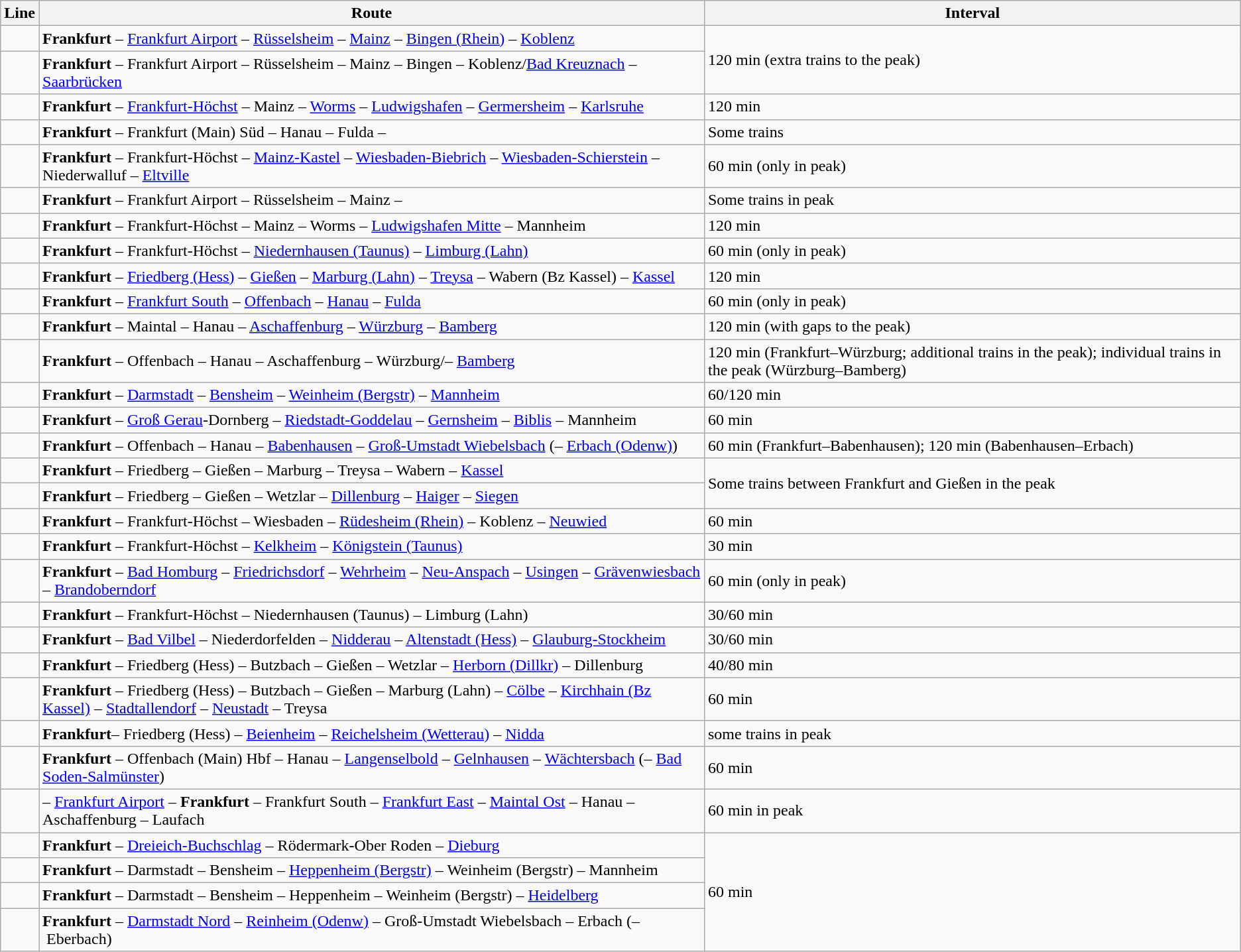<table class="wikitable">
<tr class="hintergrundfarbe5">
<th>Line</th>
<th>Route</th>
<th>Interval</th>
</tr>
<tr>
<td></td>
<td><strong>Frankfurt</strong> – <a href='#'>Frankfurt Airport</a> – <a href='#'>Rüsselsheim</a> – <a href='#'>Mainz</a> – <a href='#'>Bingen (Rhein)</a> – <a href='#'>Koblenz</a></td>
<td rowspan="2">120 min (extra trains to the peak)</td>
</tr>
<tr>
<td></td>
<td><strong>Frankfurt</strong> – Frankfurt Airport – Rüsselsheim – Mainz – Bingen – Koblenz/<a href='#'>Bad Kreuznach</a> – <a href='#'>Saarbrücken</a></td>
</tr>
<tr>
<td></td>
<td><strong>Frankfurt</strong> – <a href='#'>Frankfurt-Höchst</a> – Mainz – <a href='#'>Worms</a> – <a href='#'>Ludwigshafen</a> – <a href='#'>Germersheim</a> – <a href='#'>Karlsruhe</a></td>
<td>120 min</td>
</tr>
<tr>
<td></td>
<td><strong>Frankfurt</strong> – Frankfurt (Main) Süd  – Hanau – Fulda  – </td>
<td>Some trains</td>
</tr>
<tr>
<td></td>
<td><strong>Frankfurt</strong> – Frankfurt-Höchst – <a href='#'>Mainz-Kastel</a> – <a href='#'>Wiesbaden-Biebrich</a> – <a href='#'>Wiesbaden-Schierstein</a> – Niederwalluf – <a href='#'>Eltville</a></td>
<td>60 min (only in peak)</td>
</tr>
<tr>
<td></td>
<td><strong>Frankfurt</strong> – Frankfurt Airport – Rüsselsheim – Mainz – </td>
<td>Some trains in peak</td>
</tr>
<tr>
<td></td>
<td><strong>Frankfurt</strong> – Frankfurt-Höchst – Mainz – Worms – <a href='#'>Ludwigshafen Mitte</a> – Mannheim</td>
<td>120 min</td>
</tr>
<tr>
<td></td>
<td><strong>Frankfurt</strong> – Frankfurt-Höchst – <a href='#'>Niedernhausen (Taunus)</a> – <a href='#'>Limburg (Lahn)</a></td>
<td>60 min (only in peak)</td>
</tr>
<tr>
<td></td>
<td><strong>Frankfurt</strong> – <a href='#'>Friedberg (Hess)</a> – <a href='#'>Gießen</a> – <a href='#'>Marburg (Lahn)</a> – <a href='#'>Treysa</a> – Wabern (Bz Kassel) – <a href='#'>Kassel</a></td>
<td>120 min</td>
</tr>
<tr>
<td></td>
<td><strong>Frankfurt</strong> – <a href='#'>Frankfurt South</a> – <a href='#'>Offenbach</a> – <a href='#'>Hanau</a> – <a href='#'>Fulda</a></td>
<td>60 min (only in peak)</td>
</tr>
<tr>
<td></td>
<td><strong>Frankfurt</strong> – Maintal – Hanau – <a href='#'>Aschaffenburg</a> – <a href='#'>Würzburg</a> – <a href='#'>Bamberg</a></td>
<td>120 min (with gaps to the peak)</td>
</tr>
<tr>
<td></td>
<td><strong>Frankfurt</strong> – Offenbach – Hanau – Aschaffenburg – Würzburg/– <a href='#'>Bamberg</a></td>
<td>120 min (Frankfurt–Würzburg; additional trains in  the peak); individual trains in the peak (Würzburg–Bamberg)</td>
</tr>
<tr>
<td></td>
<td><strong>Frankfurt</strong> – <a href='#'>Darmstadt</a> – <a href='#'>Bensheim</a> – <a href='#'>Weinheim (Bergstr)</a> – <a href='#'>Mannheim</a></td>
<td>60/120 min</td>
</tr>
<tr>
<td></td>
<td><strong>Frankfurt</strong> – <a href='#'>Groß Gerau</a>-Dornberg – <a href='#'>Riedstadt-Goddelau</a> – <a href='#'>Gernsheim</a> – <a href='#'>Biblis</a> – Mannheim</td>
<td>60 min</td>
</tr>
<tr>
<td></td>
<td><strong>Frankfurt</strong> – Offenbach – Hanau – <a href='#'>Babenhausen</a> – <a href='#'>Groß-Umstadt Wiebelsbach</a> (– <a href='#'>Erbach (Odenw)</a>)</td>
<td>60 min (Frankfurt–Babenhausen); 120 min (Babenhausen–Erbach)</td>
</tr>
<tr>
<td></td>
<td><strong>Frankfurt</strong> – Friedberg – Gießen – Marburg – Treysa – Wabern – <a href='#'>Kassel</a></td>
<td rowspan="2">Some trains between Frankfurt and Gießen in the peak</td>
</tr>
<tr>
<td></td>
<td><strong>Frankfurt</strong> – Friedberg – Gießen – Wetzlar – <a href='#'>Dillenburg</a> – <a href='#'>Haiger</a> – <a href='#'>Siegen</a></td>
</tr>
<tr>
<td></td>
<td><strong>Frankfurt</strong> – Frankfurt-Höchst – Wiesbaden – <a href='#'>Rüdesheim (Rhein)</a> – Koblenz – <a href='#'>Neuwied</a></td>
<td>60 min</td>
</tr>
<tr>
<td></td>
<td><strong>Frankfurt</strong> – Frankfurt-Höchst – <a href='#'>Kelkheim</a> – <a href='#'>Königstein (Taunus)</a></td>
<td>30 min</td>
</tr>
<tr>
<td></td>
<td><strong>Frankfurt</strong> – <a href='#'>Bad Homburg</a> – <a href='#'>Friedrichsdorf</a> – <a href='#'>Wehrheim</a> – <a href='#'>Neu-Anspach</a> – <a href='#'>Usingen</a> – <a href='#'>Grävenwiesbach</a> – <a href='#'>Brandoberndorf</a></td>
<td>60 min (only in peak)</td>
</tr>
<tr>
<td></td>
<td><strong>Frankfurt</strong> – Frankfurt-Höchst – Niedernhausen (Taunus) – Limburg (Lahn)</td>
<td>30/60 min</td>
</tr>
<tr>
<td></td>
<td><strong>Frankfurt</strong> – <a href='#'>Bad Vilbel</a> – Niederdorfelden – <a href='#'>Nidderau</a> – <a href='#'>Altenstadt (Hess)</a> – <a href='#'>Glauburg-Stockheim</a></td>
<td>30/60 min</td>
</tr>
<tr>
<td></td>
<td><strong>Frankfurt</strong> – Friedberg (Hess) – Butzbach – Gießen – Wetzlar – <a href='#'>Herborn (Dillkr)</a> – Dillenburg</td>
<td>40/80 min</td>
</tr>
<tr>
<td></td>
<td><strong>Frankfurt</strong> – Friedberg (Hess) – Butzbach – Gießen – Marburg (Lahn) – <a href='#'>Cölbe</a> – <a href='#'>Kirchhain (Bz Kassel)</a> – <a href='#'>Stadtallendorf</a> – <a href='#'>Neustadt</a> – Treysa</td>
<td>60 min</td>
</tr>
<tr>
<td></td>
<td><strong>Frankfurt</strong>– Friedberg (Hess) – <a href='#'>Beienheim</a> – <a href='#'>Reichelsheim (Wetterau)</a> – <a href='#'>Nidda</a></td>
<td>some trains in peak</td>
</tr>
<tr>
<td></td>
<td><strong>Frankfurt</strong> – Offenbach (Main) Hbf – Hanau – <a href='#'>Langenselbold</a> – <a href='#'>Gelnhausen</a> – <a href='#'>Wächtersbach</a> (– <a href='#'>Bad Soden-Salmünster</a>)</td>
<td>60 min</td>
</tr>
<tr>
<td></td>
<td> – <a href='#'>Frankfurt Airport</a> – <strong>Frankfurt</strong> – Frankfurt South – <a href='#'>Frankfurt East</a> – <a href='#'>Maintal Ost</a> – Hanau – Aschaffenburg – Laufach</td>
<td>60 min in peak</td>
</tr>
<tr>
<td></td>
<td><strong>Frankfurt</strong> – <a href='#'>Dreieich-Buchschlag</a> – Rödermark-Ober Roden – <a href='#'>Dieburg</a></td>
<td rowspan="4">60 min</td>
</tr>
<tr>
<td></td>
<td><strong>Frankfurt</strong> – Darmstadt – Bensheim – <a href='#'>Heppenheim (Bergstr)</a> – Weinheim (Bergstr) – Mannheim</td>
</tr>
<tr>
<td></td>
<td><strong>Frankfurt</strong> – Darmstadt – Bensheim – Heppenheim – Weinheim (Bergstr) – <a href='#'>Heidelberg</a></td>
</tr>
<tr>
<td></td>
<td><strong>Frankfurt</strong> – <a href='#'>Darmstadt Nord</a> – <a href='#'>Reinheim (Odenw)</a> – Groß-Umstadt Wiebelsbach – Erbach (– Eberbach)</td>
</tr>
</table>
